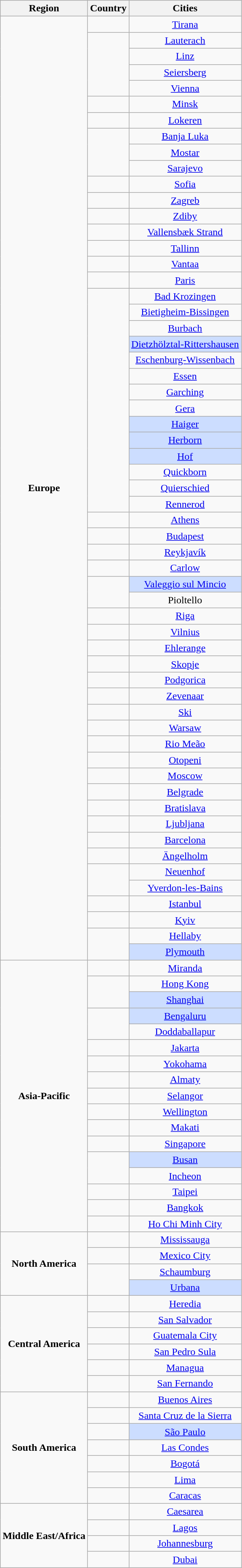<table class="wikitable non-sortable mw-collapsible">
<tr>
<th>Region</th>
<th>Country</th>
<th>Cities</th>
</tr>
<tr>
<td style="text-align:center;" rowspan="59"><strong>Europe</strong></td>
<td rowspan="1"></td>
<td style="text-align:center;"><a href='#'>Tirana</a></td>
</tr>
<tr>
<td rowspan="4"></td>
<td style="text-align:center;"><a href='#'>Lauterach</a></td>
</tr>
<tr>
<td style="text-align:center;"><a href='#'>Linz</a></td>
</tr>
<tr>
<td style="text-align:center;"><a href='#'>Seiersberg</a></td>
</tr>
<tr>
<td style="text-align:center;"><a href='#'>Vienna</a></td>
</tr>
<tr>
<td rowspan="1"></td>
<td style="text-align:center;"><a href='#'>Minsk</a></td>
</tr>
<tr>
<td rowspan="1"></td>
<td style="text-align:center;"><a href='#'>Lokeren</a></td>
</tr>
<tr>
<td rowspan="3"></td>
<td style="text-align:center;"><a href='#'>Banja Luka</a></td>
</tr>
<tr>
<td style="text-align:center;"><a href='#'>Mostar</a></td>
</tr>
<tr>
<td style="text-align:center;"><a href='#'>Sarajevo</a></td>
</tr>
<tr>
<td rowspan="1"></td>
<td style="text-align:center;"><a href='#'>Sofia</a></td>
</tr>
<tr>
<td rowspan="1"></td>
<td style="text-align:center;"><a href='#'>Zagreb</a></td>
</tr>
<tr>
<td rowspan="1"></td>
<td style="text-align:center;"><a href='#'>Zdiby</a></td>
</tr>
<tr>
<td rowspan="1"></td>
<td style="text-align:center;"><a href='#'>Vallensbæk Strand</a></td>
</tr>
<tr>
<td rowspan="1"></td>
<td style="text-align:center;"><a href='#'>Tallinn</a></td>
</tr>
<tr>
<td rowspan="1"></td>
<td style="text-align:center;"><a href='#'>Vantaa</a></td>
</tr>
<tr>
<td rowspan="1"></td>
<td style="text-align:center;"><a href='#'>Paris</a></td>
</tr>
<tr>
<td rowspan="14"></td>
<td style="text-align:center;"><a href='#'>Bad Krozingen</a></td>
</tr>
<tr>
<td style="text-align:center;"><a href='#'>Bietigheim-Bissingen</a></td>
</tr>
<tr>
<td style="text-align:center;"><a href='#'>Burbach</a></td>
</tr>
<tr>
<td style="text-align:center; background:#ccddff;"><a href='#'>Dietzhölztal-Rittershausen</a></td>
</tr>
<tr>
<td style="text-align:center;"><a href='#'>Eschenburg-Wissenbach</a></td>
</tr>
<tr>
<td style="text-align:center;"><a href='#'>Essen</a></td>
</tr>
<tr>
<td style="text-align:center;"><a href='#'>Garching</a></td>
</tr>
<tr>
<td style="text-align:center;"><a href='#'>Gera</a></td>
</tr>
<tr>
<td style="text-align:center; background:#ccddff;"><a href='#'>Haiger</a></td>
</tr>
<tr>
<td style="text-align:center; background:#ccddff;"><a href='#'>Herborn</a></td>
</tr>
<tr>
<td style="text-align:center; background:#ccddff;"><a href='#'>Hof</a></td>
</tr>
<tr>
<td style="text-align:center;"><a href='#'>Quickborn</a></td>
</tr>
<tr>
<td style="text-align:center;"><a href='#'>Quierschied</a></td>
</tr>
<tr>
<td style="text-align:center;"><a href='#'>Rennerod</a></td>
</tr>
<tr>
<td rowspan="1"></td>
<td style="text-align:center;"><a href='#'>Athens</a></td>
</tr>
<tr>
<td rowspan="1"></td>
<td style="text-align:center;"><a href='#'>Budapest</a></td>
</tr>
<tr>
<td rowspan="1"></td>
<td style="text-align:center;"><a href='#'>Reykjavík</a></td>
</tr>
<tr>
<td rowspan="1"></td>
<td style="text-align:center;"><a href='#'>Carlow</a></td>
</tr>
<tr>
<td rowspan="2"></td>
<td style="text-align:center; background:#ccddff;"><a href='#'>Valeggio sul Mincio</a></td>
</tr>
<tr>
<td style="text-align:center;">Pioltello</td>
</tr>
<tr>
<td rowspan="1"></td>
<td style="text-align:center;"><a href='#'>Riga</a></td>
</tr>
<tr>
<td rowspan="1"></td>
<td style="text-align:center;"><a href='#'>Vilnius</a></td>
</tr>
<tr>
<td rowspan="1"></td>
<td style="text-align:center;"><a href='#'>Ehlerange</a></td>
</tr>
<tr>
<td rowspan="1"></td>
<td style="text-align:center;"><a href='#'>Skopje</a></td>
</tr>
<tr>
<td rowspan="1"></td>
<td style="text-align:center;"><a href='#'>Podgorica</a></td>
</tr>
<tr>
<td rowspan="1"></td>
<td style="text-align:center;"><a href='#'>Zevenaar</a></td>
</tr>
<tr>
<td rowspan="1"></td>
<td style="text-align:center;"><a href='#'>Ski</a></td>
</tr>
<tr>
<td rowspan="1"></td>
<td style="text-align:center;"><a href='#'>Warsaw</a></td>
</tr>
<tr>
<td rowspan="1"></td>
<td style="text-align:center;"><a href='#'>Rio Meão</a></td>
</tr>
<tr>
<td rowspan="1"></td>
<td style="text-align:center;"><a href='#'>Otopeni</a></td>
</tr>
<tr>
<td rowspan="1"></td>
<td style="text-align:center;"><a href='#'>Moscow</a></td>
</tr>
<tr>
<td rowspan="1"></td>
<td style="text-align:center;"><a href='#'>Belgrade</a></td>
</tr>
<tr>
<td rowspan="1"></td>
<td style="text-align:center;"><a href='#'>Bratislava</a></td>
</tr>
<tr>
<td rowspan="1"></td>
<td style="text-align:center;"><a href='#'>Ljubljana</a></td>
</tr>
<tr>
<td rowspan="1"></td>
<td style="text-align:center;"><a href='#'>Barcelona</a></td>
</tr>
<tr>
<td rowspan="1"></td>
<td style="text-align:center;"><a href='#'>Ängelholm</a></td>
</tr>
<tr>
<td rowspan="2"></td>
<td style="text-align:center;"><a href='#'>Neuenhof</a></td>
</tr>
<tr>
<td style="text-align:center;"><a href='#'>Yverdon-les-Bains</a></td>
</tr>
<tr>
<td rowspan="1"></td>
<td style="text-align:center;"><a href='#'>Istanbul</a></td>
</tr>
<tr>
<td rowspan="1"></td>
<td style="text-align:center;"><a href='#'>Kyiv</a></td>
</tr>
<tr>
<td rowspan="2"></td>
<td style="text-align:center;"><a href='#'>Hellaby</a></td>
</tr>
<tr>
<td style="text-align:center; background:#ccddff;"><a href='#'>Plymouth</a></td>
</tr>
<tr>
<td style="text-align:center;" rowspan="17"><strong>Asia-Pacific</strong></td>
<td rowspan="1"></td>
<td style="text-align:center;"><a href='#'>Miranda</a></td>
</tr>
<tr>
<td rowspan="2"></td>
<td style="text-align:center;"><a href='#'>Hong Kong</a></td>
</tr>
<tr>
<td style="text-align:center; background:#ccddff;"><a href='#'>Shanghai</a></td>
</tr>
<tr>
<td rowspan="2"></td>
<td style="text-align:center; background:#ccddff;"><a href='#'>Bengaluru</a></td>
</tr>
<tr>
<td style="text-align:center;"><a href='#'>Doddaballapur</a></td>
</tr>
<tr>
<td rowspan="1"></td>
<td style="text-align:center;"><a href='#'>Jakarta</a></td>
</tr>
<tr>
<td rowspan="1"></td>
<td style="text-align:center;"><a href='#'>Yokohama</a></td>
</tr>
<tr>
<td rowspan="1"></td>
<td style="text-align:center;"><a href='#'>Almaty</a></td>
</tr>
<tr>
<td rowspan="1"></td>
<td style="text-align:center;"><a href='#'>Selangor</a></td>
</tr>
<tr>
<td rowspan="1"></td>
<td style="text-align:center;"><a href='#'>Wellington</a></td>
</tr>
<tr>
<td rowspan="1"></td>
<td style="text-align:center;"><a href='#'>Makati</a></td>
</tr>
<tr>
<td rowspan="1"></td>
<td style="text-align:center;"><a href='#'>Singapore</a></td>
</tr>
<tr>
<td rowspan="2"></td>
<td style="text-align:center; background:#ccddff;"><a href='#'>Busan</a></td>
</tr>
<tr>
<td style="text-align:center;"><a href='#'>Incheon</a></td>
</tr>
<tr>
<td rowspan="1"></td>
<td style="text-align:center;"><a href='#'>Taipei</a></td>
</tr>
<tr>
<td rowspan="1"></td>
<td style="text-align:center;"><a href='#'>Bangkok</a></td>
</tr>
<tr>
<td rowspan="1"></td>
<td style="text-align:center;"><a href='#'>Ho Chi Minh City</a></td>
</tr>
<tr>
<td style="text-align:center;" rowspan="4"><strong>North America</strong></td>
<td rowspan="1"></td>
<td style="text-align:center;"><a href='#'>Mississauga</a></td>
</tr>
<tr>
<td rowspan="1"></td>
<td style="text-align:center;"><a href='#'>Mexico City</a></td>
</tr>
<tr>
<td rowspan="2"></td>
<td style="text-align:center;"><a href='#'>Schaumburg</a></td>
</tr>
<tr>
<td style="text-align:center; background:#ccddff;"><a href='#'>Urbana</a></td>
</tr>
<tr>
<td style="text-align:center;" rowspan="6"><strong>Central America</strong></td>
<td rowspan="1"></td>
<td style="text-align:center;"><a href='#'>Heredia</a></td>
</tr>
<tr>
<td rowspan="1"></td>
<td style="text-align:center;"><a href='#'>San Salvador</a></td>
</tr>
<tr>
<td rowspan="1"></td>
<td style="text-align:center;"><a href='#'>Guatemala City</a></td>
</tr>
<tr>
<td rowspan="1"></td>
<td style="text-align:center;"><a href='#'>San Pedro Sula</a></td>
</tr>
<tr>
<td rowspan="1"></td>
<td style="text-align:center;"><a href='#'>Managua</a></td>
</tr>
<tr>
<td rowspan="1"></td>
<td style="text-align:center;"><a href='#'>San Fernando</a></td>
</tr>
<tr>
<td style="text-align:center;" rowspan="7"><strong>South America</strong></td>
<td rowspan="1"></td>
<td style="text-align:center;"><a href='#'>Buenos Aires</a></td>
</tr>
<tr>
<td rowspan="1"></td>
<td style="text-align:center;"><a href='#'>Santa Cruz de la Sierra</a></td>
</tr>
<tr>
<td rowspan="1"></td>
<td style="text-align:center; background:#ccddff;"><a href='#'>São Paulo</a></td>
</tr>
<tr>
<td rowspan="1"></td>
<td style="text-align:center;"><a href='#'>Las Condes</a></td>
</tr>
<tr>
<td rowspan="1"></td>
<td style="text-align:center;"><a href='#'>Bogotá</a></td>
</tr>
<tr>
<td rowspan="1"></td>
<td style="text-align:center;"><a href='#'>Lima</a></td>
</tr>
<tr>
<td rowspan="1"></td>
<td style="text-align:center;"><a href='#'>Caracas</a></td>
</tr>
<tr>
<td style="text-align:center;" rowspan="4"><strong>Middle East/Africa</strong></td>
<td rowspan="1"></td>
<td style="text-align:center;"><a href='#'>Caesarea</a></td>
</tr>
<tr>
<td rowspan="1"></td>
<td style="text-align:center;"><a href='#'>Lagos</a></td>
</tr>
<tr>
<td rowspan="1"></td>
<td style="text-align:center;"><a href='#'>Johannesburg</a></td>
</tr>
<tr>
<td rowspan="1"></td>
<td style="text-align:center;"><a href='#'>Dubai</a></td>
</tr>
</table>
